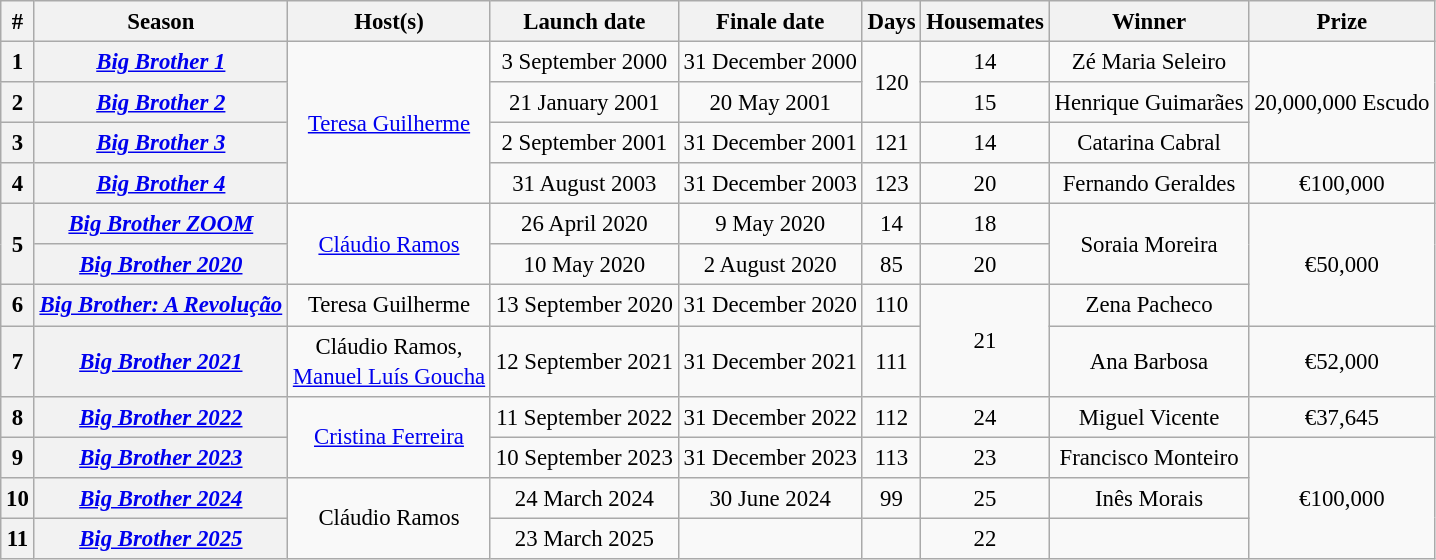<table class="wikitable" style="text-align:center; width: auto; font-size:95%; line-height:20px">
<tr>
<th>#</th>
<th>Season</th>
<th>Host(s)</th>
<th>Launch date</th>
<th>Finale date</th>
<th>Days</th>
<th>Housemates</th>
<th>Winner</th>
<th>Prize</th>
</tr>
<tr>
<th>1</th>
<th><em><a href='#'>Big Brother 1</a></em></th>
<td rowspan="4"><a href='#'>Teresa Guilherme</a></td>
<td>3 September 2000</td>
<td>31 December 2000</td>
<td rowspan="2">120</td>
<td>14</td>
<td>Zé Maria Seleiro</td>
<td rowspan="3">20,000,000 Escudo<br></td>
</tr>
<tr>
<th>2</th>
<th><em><a href='#'>Big Brother 2</a></em></th>
<td>21 January 2001</td>
<td>20 May 2001</td>
<td>15</td>
<td>Henrique Guimarães</td>
</tr>
<tr>
<th>3</th>
<th><em><a href='#'>Big Brother 3</a></em></th>
<td>2 September 2001</td>
<td>31 December 2001</td>
<td>121</td>
<td>14</td>
<td>Catarina Cabral</td>
</tr>
<tr>
<th>4</th>
<th><em><a href='#'>Big Brother 4</a></em></th>
<td>31 August 2003</td>
<td>31 December 2003</td>
<td>123</td>
<td>20</td>
<td>Fernando Geraldes</td>
<td>€100,000</td>
</tr>
<tr>
<th rowspan="2">5</th>
<th><em><a href='#'>Big Brother ZOOM</a></em></th>
<td rowspan="2"><a href='#'>Cláudio Ramos</a></td>
<td>26 April 2020</td>
<td>9 May 2020</td>
<td>14</td>
<td>18</td>
<td rowspan="2">Soraia Moreira</td>
<td rowspan="3">€50,000</td>
</tr>
<tr>
<th><em><a href='#'>Big Brother 2020</a></em></th>
<td>10 May 2020</td>
<td>2 August 2020</td>
<td>85</td>
<td>20</td>
</tr>
<tr>
<th>6</th>
<th><em><a href='#'>Big Brother: A Revolução</a></em></th>
<td>Teresa Guilherme</td>
<td>13 September 2020</td>
<td>31 December 2020</td>
<td>110</td>
<td rowspan="2">21</td>
<td>Zena Pacheco</td>
</tr>
<tr>
<th>7</th>
<th><em><a href='#'>Big Brother 2021</a></em></th>
<td>Cláudio Ramos,<br><a href='#'>Manuel Luís Goucha</a></td>
<td>12 September 2021</td>
<td>31 December 2021</td>
<td>111</td>
<td>Ana Barbosa</td>
<td>€52,000</td>
</tr>
<tr>
<th>8</th>
<th><em><a href='#'>Big Brother 2022</a></em></th>
<td rowspan="2"><a href='#'>Cristina Ferreira</a></td>
<td>11 September 2022</td>
<td>31 December 2022</td>
<td>112</td>
<td>24</td>
<td>Miguel Vicente</td>
<td>€37,645</td>
</tr>
<tr>
<th>9</th>
<th><em><a href='#'>Big Brother 2023</a></em></th>
<td>10 September 2023</td>
<td>31 December 2023</td>
<td>113</td>
<td>23</td>
<td>Francisco Monteiro</td>
<td rowspan="3">€100,000</td>
</tr>
<tr>
<th>10</th>
<th><em><a href='#'>Big Brother 2024</a></em></th>
<td rowspan="2">Cláudio Ramos</td>
<td>24 March 2024</td>
<td>30 June 2024</td>
<td>99</td>
<td>25</td>
<td>Inês Morais</td>
</tr>
<tr>
<th>11</th>
<th><em><a href='#'>Big Brother 2025</a></em></th>
<td>23 March 2025</td>
<td></td>
<td></td>
<td>22</td>
<td></td>
</tr>
</table>
